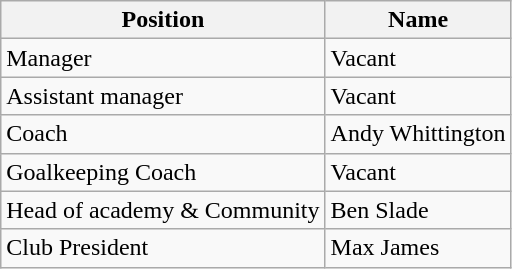<table class="wikitable">
<tr>
<th>Position</th>
<th>Name</th>
</tr>
<tr>
<td>Manager</td>
<td> Vacant</td>
</tr>
<tr>
<td>Assistant manager</td>
<td>Vacant</td>
</tr>
<tr>
<td>Coach</td>
<td> Andy Whittington</td>
</tr>
<tr>
<td>Goalkeeping Coach</td>
<td>Vacant</td>
</tr>
<tr>
<td>Head of academy & Community</td>
<td> Ben Slade</td>
</tr>
<tr>
<td>Club President</td>
<td> Max James</td>
</tr>
</table>
